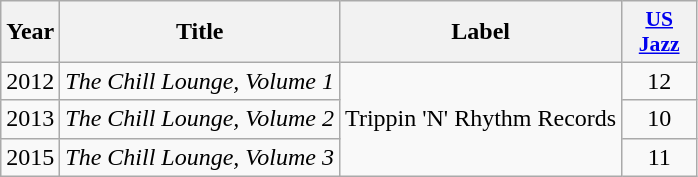<table class="wikitable">
<tr>
<th>Year</th>
<th>Title</th>
<th>Label</th>
<th style="width:3em;font-size:90%;"><a href='#'>US Jazz</a><br></th>
</tr>
<tr>
<td>2012</td>
<td><em>The Chill Lounge, Volume 1</em></td>
<td rowspan="3">Trippin 'N' Rhythm Records</td>
<td align="center">12</td>
</tr>
<tr>
<td>2013</td>
<td><em>The Chill Lounge, Volume 2</em></td>
<td align="center">10</td>
</tr>
<tr>
<td>2015</td>
<td><em>The Chill Lounge, Volume 3</em></td>
<td align="center">11</td>
</tr>
</table>
